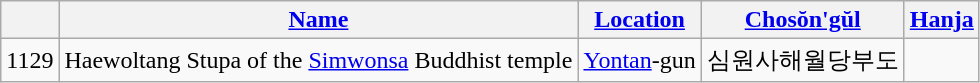<table class="wikitable">
<tr>
<th></th>
<th><a href='#'>Name</a></th>
<th><a href='#'>Location</a></th>
<th><a href='#'>Chosŏn'gŭl</a></th>
<th><a href='#'>Hanja</a></th>
</tr>
<tr>
<td>1129</td>
<td>Haewoltang Stupa of the <a href='#'>Simwonsa</a> Buddhist temple</td>
<td><a href='#'>Yontan</a>-gun</td>
<td>심원사해월당부도</td>
<td></td>
</tr>
</table>
